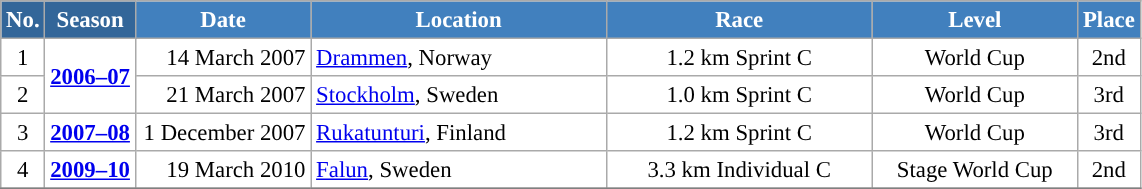<table class="wikitable sortable" style="font-size:95%; text-align:center; border:grey solid 1px; border-collapse:collapse; background:#ffffff;">
<tr style="background:#efefef;">
<th style="background-color:#369; color:white;">No.</th>
<th style="background-color:#369; color:white;">Season</th>
<th style="background-color:#4180be; color:white; width:110px;">Date</th>
<th style="background-color:#4180be; color:white; width:190px;">Location</th>
<th style="background-color:#4180be; color:white; width:170px;">Race</th>
<th style="background-color:#4180be; color:white; width:130px;">Level</th>
<th style="background-color:#4180be; color:white;">Place</th>
</tr>
<tr>
<td align=center>1</td>
<td rowspan=2 align=center><strong><a href='#'>2006–07</a></strong></td>
<td align=right>14 March 2007</td>
<td align=left> <a href='#'>Drammen</a>, Norway</td>
<td>1.2 km Sprint C</td>
<td>World Cup</td>
<td>2nd</td>
</tr>
<tr>
<td align=center>2</td>
<td align=right>21 March 2007</td>
<td align=left> <a href='#'>Stockholm</a>, Sweden</td>
<td>1.0 km Sprint C</td>
<td>World Cup</td>
<td>3rd</td>
</tr>
<tr>
<td align=center>3</td>
<td rowspan=1 align=center><strong><a href='#'>2007–08</a></strong></td>
<td align=right>1 December 2007</td>
<td align=left> <a href='#'>Rukatunturi</a>, Finland</td>
<td>1.2 km Sprint C</td>
<td>World Cup</td>
<td>3rd</td>
</tr>
<tr>
<td align=center>4</td>
<td rowspan=1 align=center><strong><a href='#'>2009–10</a></strong></td>
<td align=right>19 March 2010</td>
<td align=left> <a href='#'>Falun</a>, Sweden</td>
<td>3.3 km Individual C</td>
<td>Stage World Cup</td>
<td>2nd</td>
</tr>
<tr>
</tr>
</table>
